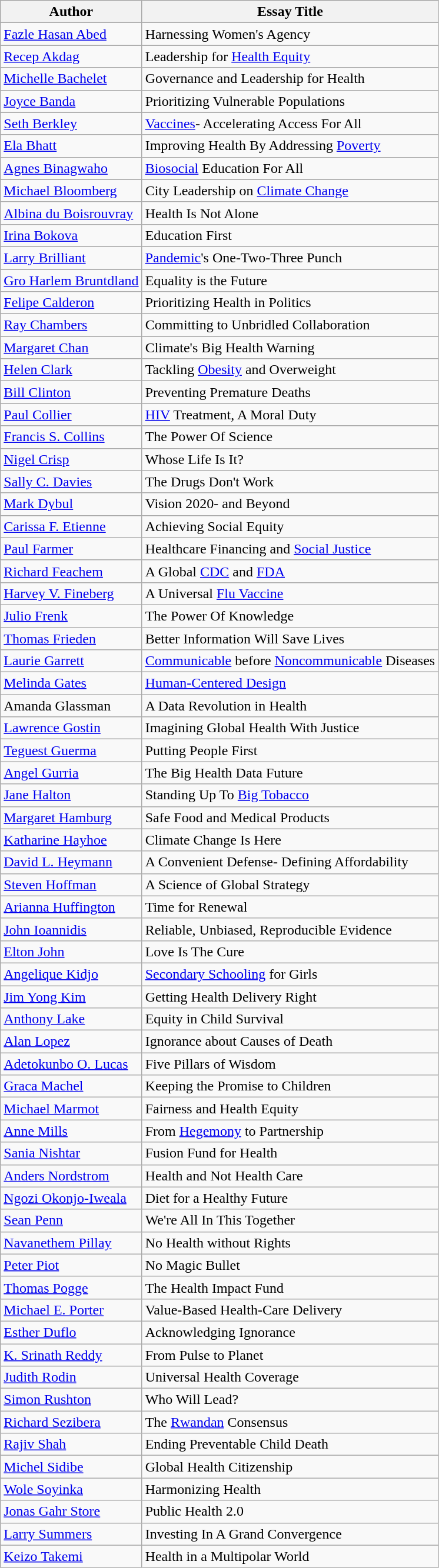<table class="wikitable sortable">
<tr>
<th>Author</th>
<th>Essay Title</th>
</tr>
<tr>
<td><a href='#'>Fazle Hasan Abed</a></td>
<td>Harnessing Women's Agency</td>
</tr>
<tr>
<td><a href='#'>Recep Akdag</a></td>
<td>Leadership for <a href='#'>Health Equity</a></td>
</tr>
<tr>
<td><a href='#'>Michelle Bachelet</a></td>
<td>Governance and Leadership for Health</td>
</tr>
<tr>
<td><a href='#'>Joyce Banda</a></td>
<td>Prioritizing Vulnerable Populations</td>
</tr>
<tr>
<td><a href='#'>Seth Berkley</a></td>
<td><a href='#'>Vaccines</a>- Accelerating Access For All</td>
</tr>
<tr>
<td><a href='#'>Ela Bhatt</a></td>
<td>Improving Health By Addressing <a href='#'>Poverty</a></td>
</tr>
<tr>
<td><a href='#'>Agnes Binagwaho</a></td>
<td><a href='#'>Biosocial</a> Education For All</td>
</tr>
<tr>
<td><a href='#'>Michael Bloomberg</a></td>
<td>City Leadership on <a href='#'>Climate Change</a></td>
</tr>
<tr>
<td><a href='#'>Albina du Boisrouvray</a></td>
<td>Health Is Not Alone</td>
</tr>
<tr>
<td><a href='#'>Irina Bokova</a></td>
<td>Education First</td>
</tr>
<tr>
<td><a href='#'>Larry Brilliant</a></td>
<td><a href='#'>Pandemic</a>'s One-Two-Three Punch</td>
</tr>
<tr>
<td><a href='#'>Gro Harlem Bruntdland</a></td>
<td>Equality is the Future</td>
</tr>
<tr>
<td><a href='#'>Felipe Calderon</a></td>
<td>Prioritizing Health in Politics</td>
</tr>
<tr>
<td><a href='#'>Ray Chambers</a></td>
<td>Committing to Unbridled Collaboration</td>
</tr>
<tr>
<td><a href='#'>Margaret Chan</a></td>
<td>Climate's Big Health Warning</td>
</tr>
<tr>
<td><a href='#'>Helen Clark</a></td>
<td>Tackling <a href='#'>Obesity</a> and Overweight</td>
</tr>
<tr>
<td><a href='#'>Bill Clinton</a></td>
<td>Preventing Premature Deaths</td>
</tr>
<tr>
<td><a href='#'>Paul Collier</a></td>
<td><a href='#'>HIV</a> Treatment, A Moral Duty</td>
</tr>
<tr>
<td><a href='#'>Francis S. Collins</a></td>
<td>The Power Of Science</td>
</tr>
<tr>
<td><a href='#'>Nigel Crisp</a></td>
<td>Whose Life Is It?</td>
</tr>
<tr>
<td><a href='#'>Sally C. Davies</a></td>
<td>The Drugs Don't Work</td>
</tr>
<tr>
<td><a href='#'>Mark Dybul</a></td>
<td>Vision 2020- and Beyond</td>
</tr>
<tr>
<td><a href='#'>Carissa F. Etienne</a></td>
<td>Achieving Social Equity</td>
</tr>
<tr>
<td><a href='#'>Paul Farmer</a></td>
<td>Healthcare Financing and <a href='#'>Social Justice</a></td>
</tr>
<tr>
<td><a href='#'>Richard Feachem</a></td>
<td>A Global <a href='#'>CDC</a> and <a href='#'>FDA</a></td>
</tr>
<tr>
<td><a href='#'>Harvey V. Fineberg</a></td>
<td>A Universal <a href='#'>Flu Vaccine</a></td>
</tr>
<tr>
<td><a href='#'>Julio Frenk</a></td>
<td>The Power Of Knowledge</td>
</tr>
<tr>
<td><a href='#'>Thomas Frieden</a></td>
<td>Better Information Will Save Lives</td>
</tr>
<tr>
<td><a href='#'>Laurie Garrett</a></td>
<td><a href='#'>Communicable</a> before <a href='#'>Noncommunicable</a> Diseases</td>
</tr>
<tr>
<td><a href='#'>Melinda Gates</a></td>
<td><a href='#'>Human-Centered Design</a></td>
</tr>
<tr>
<td>Amanda Glassman</td>
<td>A Data Revolution in Health</td>
</tr>
<tr>
<td><a href='#'>Lawrence Gostin</a></td>
<td>Imagining Global Health With Justice</td>
</tr>
<tr>
<td><a href='#'>Teguest Guerma</a></td>
<td>Putting People First</td>
</tr>
<tr>
<td><a href='#'>Angel Gurria</a></td>
<td>The Big Health Data Future</td>
</tr>
<tr>
<td><a href='#'>Jane Halton</a></td>
<td>Standing Up To <a href='#'>Big Tobacco</a></td>
</tr>
<tr>
<td><a href='#'>Margaret Hamburg</a></td>
<td>Safe Food and Medical Products</td>
</tr>
<tr>
<td><a href='#'>Katharine Hayhoe</a></td>
<td>Climate Change Is Here</td>
</tr>
<tr>
<td><a href='#'>David L. Heymann</a></td>
<td>A Convenient Defense- Defining Affordability</td>
</tr>
<tr>
<td><a href='#'>Steven Hoffman</a></td>
<td>A Science of Global Strategy</td>
</tr>
<tr>
<td><a href='#'>Arianna Huffington</a></td>
<td>Time for Renewal</td>
</tr>
<tr>
<td><a href='#'>John Ioannidis</a></td>
<td>Reliable, Unbiased, Reproducible Evidence</td>
</tr>
<tr>
<td><a href='#'>Elton John</a></td>
<td>Love Is The Cure</td>
</tr>
<tr>
<td><a href='#'>Angelique Kidjo</a></td>
<td><a href='#'>Secondary Schooling</a> for Girls</td>
</tr>
<tr>
<td><a href='#'>Jim Yong Kim</a></td>
<td>Getting Health Delivery Right</td>
</tr>
<tr>
<td><a href='#'>Anthony Lake</a></td>
<td>Equity in Child Survival</td>
</tr>
<tr>
<td><a href='#'>Alan Lopez</a></td>
<td>Ignorance about Causes of Death</td>
</tr>
<tr>
<td><a href='#'>Adetokunbo O. Lucas</a></td>
<td>Five Pillars of Wisdom</td>
</tr>
<tr>
<td><a href='#'>Graca Machel</a></td>
<td>Keeping the Promise to Children</td>
</tr>
<tr>
<td><a href='#'>Michael Marmot</a></td>
<td>Fairness and Health Equity</td>
</tr>
<tr>
<td><a href='#'>Anne Mills</a></td>
<td>From <a href='#'>Hegemony</a> to Partnership</td>
</tr>
<tr>
<td><a href='#'>Sania Nishtar</a></td>
<td>Fusion Fund for Health</td>
</tr>
<tr>
<td><a href='#'>Anders Nordstrom</a></td>
<td>Health and Not Health Care</td>
</tr>
<tr>
<td><a href='#'>Ngozi Okonjo-Iweala</a></td>
<td>Diet for a Healthy Future</td>
</tr>
<tr>
<td><a href='#'>Sean Penn</a></td>
<td>We're All In This Together</td>
</tr>
<tr>
<td><a href='#'>Navanethem Pillay</a></td>
<td>No Health without Rights</td>
</tr>
<tr>
<td><a href='#'>Peter Piot</a></td>
<td>No Magic Bullet</td>
</tr>
<tr>
<td><a href='#'>Thomas Pogge</a></td>
<td>The Health Impact Fund</td>
</tr>
<tr>
<td><a href='#'>Michael E. Porter</a></td>
<td>Value-Based Health-Care Delivery</td>
</tr>
<tr>
<td><a href='#'>Esther Duflo</a></td>
<td>Acknowledging Ignorance</td>
</tr>
<tr>
<td><a href='#'>K. Srinath Reddy</a></td>
<td>From Pulse to Planet</td>
</tr>
<tr>
<td><a href='#'>Judith Rodin</a></td>
<td>Universal Health Coverage</td>
</tr>
<tr>
<td><a href='#'>Simon Rushton</a></td>
<td>Who Will Lead?</td>
</tr>
<tr>
<td><a href='#'>Richard Sezibera</a></td>
<td>The <a href='#'>Rwandan</a> Consensus</td>
</tr>
<tr>
<td><a href='#'>Rajiv Shah</a></td>
<td>Ending Preventable Child Death</td>
</tr>
<tr>
<td><a href='#'>Michel Sidibe</a></td>
<td>Global Health Citizenship</td>
</tr>
<tr>
<td><a href='#'>Wole Soyinka</a></td>
<td>Harmonizing Health</td>
</tr>
<tr>
<td><a href='#'>Jonas Gahr Store</a></td>
<td>Public Health 2.0</td>
</tr>
<tr>
<td><a href='#'>Larry Summers</a></td>
<td>Investing In A Grand Convergence</td>
</tr>
<tr>
<td><a href='#'>Keizo Takemi</a></td>
<td>Health in a Multipolar World</td>
</tr>
</table>
